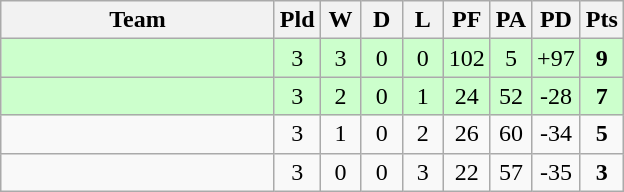<table class="wikitable" style="text-align:center;">
<tr>
<th width=175>Team</th>
<th width=20 abbr="Played">Pld</th>
<th width=20 abbr="Won">W</th>
<th width=20 abbr="Drawn">D</th>
<th width=20 abbr="Lost">L</th>
<th width=20 abbr="Points for">PF</th>
<th width=20 abbr="Points against">PA</th>
<th width=25 abbr="Points difference">PD</th>
<th width=20 abbr="Points">Pts</th>
</tr>
<tr bgcolor=ccffcc>
<td align=left></td>
<td>3</td>
<td>3</td>
<td>0</td>
<td>0</td>
<td>102</td>
<td>5</td>
<td>+97</td>
<td><strong>9</strong></td>
</tr>
<tr bgcolor=ccffcc>
<td align=left></td>
<td>3</td>
<td>2</td>
<td>0</td>
<td>1</td>
<td>24</td>
<td>52</td>
<td>-28</td>
<td><strong>7</strong></td>
</tr>
<tr>
<td align=left></td>
<td>3</td>
<td>1</td>
<td>0</td>
<td>2</td>
<td>26</td>
<td>60</td>
<td>-34</td>
<td><strong>5</strong></td>
</tr>
<tr>
<td align=left></td>
<td>3</td>
<td>0</td>
<td>0</td>
<td>3</td>
<td>22</td>
<td>57</td>
<td>-35</td>
<td><strong>3</strong></td>
</tr>
</table>
